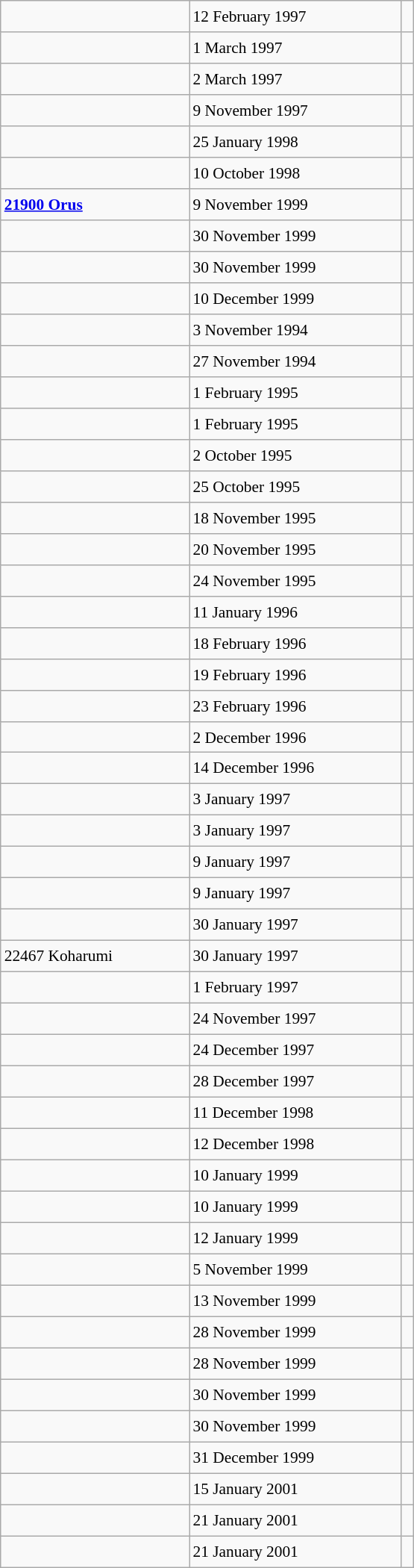<table class="wikitable" style="font-size: 89%; float: left; width: 26em; margin-right: 1em; height: 1400px">
<tr>
<td></td>
<td>12 February 1997</td>
<td></td>
</tr>
<tr>
<td></td>
<td>1 March 1997</td>
<td></td>
</tr>
<tr>
<td></td>
<td>2 March 1997</td>
<td></td>
</tr>
<tr>
<td></td>
<td>9 November 1997</td>
<td></td>
</tr>
<tr>
<td></td>
<td>25 January 1998</td>
<td></td>
</tr>
<tr>
<td></td>
<td>10 October 1998</td>
<td></td>
</tr>
<tr>
<td><strong><a href='#'>21900 Orus</a></strong></td>
<td>9 November 1999</td>
<td></td>
</tr>
<tr>
<td></td>
<td>30 November 1999</td>
<td></td>
</tr>
<tr>
<td></td>
<td>30 November 1999</td>
<td></td>
</tr>
<tr>
<td></td>
<td>10 December 1999</td>
<td></td>
</tr>
<tr>
<td></td>
<td>3 November 1994</td>
<td></td>
</tr>
<tr>
<td></td>
<td>27 November 1994</td>
<td></td>
</tr>
<tr>
<td></td>
<td>1 February 1995</td>
<td></td>
</tr>
<tr>
<td></td>
<td>1 February 1995</td>
<td></td>
</tr>
<tr>
<td></td>
<td>2 October 1995</td>
<td></td>
</tr>
<tr>
<td></td>
<td>25 October 1995</td>
<td></td>
</tr>
<tr>
<td></td>
<td>18 November 1995</td>
<td></td>
</tr>
<tr>
<td></td>
<td>20 November 1995</td>
<td></td>
</tr>
<tr>
<td></td>
<td>24 November 1995</td>
<td></td>
</tr>
<tr>
<td></td>
<td>11 January 1996</td>
<td></td>
</tr>
<tr>
<td></td>
<td>18 February 1996</td>
<td></td>
</tr>
<tr>
<td></td>
<td>19 February 1996</td>
<td></td>
</tr>
<tr>
<td></td>
<td>23 February 1996</td>
<td></td>
</tr>
<tr>
<td></td>
<td>2 December 1996</td>
<td></td>
</tr>
<tr>
<td></td>
<td>14 December 1996</td>
<td></td>
</tr>
<tr>
<td></td>
<td>3 January 1997</td>
<td></td>
</tr>
<tr>
<td></td>
<td>3 January 1997</td>
<td></td>
</tr>
<tr>
<td></td>
<td>9 January 1997</td>
<td></td>
</tr>
<tr>
<td></td>
<td>9 January 1997</td>
<td></td>
</tr>
<tr>
<td></td>
<td>30 January 1997</td>
<td></td>
</tr>
<tr>
<td>22467 Koharumi</td>
<td>30 January 1997</td>
<td></td>
</tr>
<tr>
<td></td>
<td>1 February 1997</td>
<td></td>
</tr>
<tr>
<td></td>
<td>24 November 1997</td>
<td></td>
</tr>
<tr>
<td></td>
<td>24 December 1997</td>
<td></td>
</tr>
<tr>
<td></td>
<td>28 December 1997</td>
<td></td>
</tr>
<tr>
<td></td>
<td>11 December 1998</td>
<td></td>
</tr>
<tr>
<td></td>
<td>12 December 1998</td>
<td></td>
</tr>
<tr>
<td></td>
<td>10 January 1999</td>
<td></td>
</tr>
<tr>
<td></td>
<td>10 January 1999</td>
<td></td>
</tr>
<tr>
<td></td>
<td>12 January 1999</td>
<td></td>
</tr>
<tr>
<td></td>
<td>5 November 1999</td>
<td></td>
</tr>
<tr>
<td></td>
<td>13 November 1999</td>
<td></td>
</tr>
<tr>
<td></td>
<td>28 November 1999</td>
<td></td>
</tr>
<tr>
<td></td>
<td>28 November 1999</td>
<td></td>
</tr>
<tr>
<td></td>
<td>30 November 1999</td>
<td></td>
</tr>
<tr>
<td></td>
<td>30 November 1999</td>
<td></td>
</tr>
<tr>
<td></td>
<td>31 December 1999</td>
<td></td>
</tr>
<tr>
<td></td>
<td>15 January 2001</td>
<td></td>
</tr>
<tr>
<td></td>
<td>21 January 2001</td>
<td></td>
</tr>
<tr>
<td></td>
<td>21 January 2001</td>
<td></td>
</tr>
</table>
